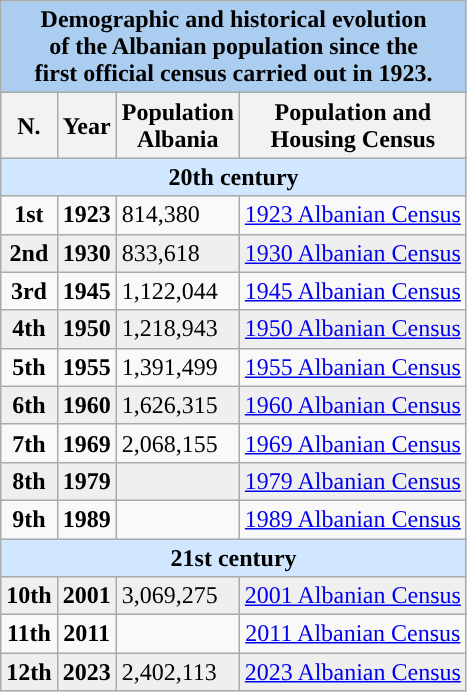<table class="wikitable">
<tr>
<th colspan= "4" style="text-align:center; background:#abcdef;">Demographic and historical evolution <br>of the Albanian population since the <br> first official census carried out in 1923.</th>
</tr>
<tr>
<th>N.</th>
<th>Year</th>
<th>Population<br>Albania</th>
<th>Population and <br> Housing Census</th>
</tr>
<tr align="center">
<td colspan="4" style="background:#D0E7FF"><strong>20th century</strong></td>
</tr>
<tr align="center">
<td><strong>1st</strong></td>
<td><strong>1923</strong></td>
<td align="left"> 814,380</td>
<td><a href='#'>1923 Albanian Census</a></td>
</tr>
<tr align="center" style="background:#efefef; color:black">
<td><strong>2nd</strong></td>
<td><strong>1930</strong></td>
<td align="left"> 833,618</td>
<td><a href='#'>1930 Albanian Census</a></td>
</tr>
<tr align="center">
<td><strong>3rd</strong></td>
<td><strong>1945</strong></td>
<td align="left"> 1,122,044</td>
<td><a href='#'>1945 Albanian Census</a></td>
</tr>
<tr align="center" style="background:#efefef; color:black">
<td><strong>4th</strong></td>
<td><strong>1950</strong></td>
<td align="left"> 1,218,943</td>
<td><a href='#'>1950 Albanian Census</a></td>
</tr>
<tr align="center">
<td><strong>5th</strong></td>
<td><strong>1955</strong></td>
<td align="left"> 1,391,499</td>
<td><a href='#'>1955 Albanian Census</a></td>
</tr>
<tr align="center" style="background:#efefef; color:black">
<td><strong>6th</strong></td>
<td><strong>1960</strong></td>
<td align="left"> 1,626,315</td>
<td><a href='#'>1960 Albanian Census</a></td>
</tr>
<tr align="center">
<td><strong>7th</strong></td>
<td><strong>1969</strong></td>
<td align="left"> 2,068,155</td>
<td><a href='#'>1969 Albanian Census</a></td>
</tr>
<tr align="center" style="background:#efefef; color:black">
<td><strong>8th</strong></td>
<td><strong>1979</strong></td>
<td align="left"></td>
<td><a href='#'>1979 Albanian Census</a></td>
</tr>
<tr align="center">
<td><strong>9th</strong></td>
<td><strong>1989</strong></td>
<td align="left"></td>
<td><a href='#'>1989 Albanian Census</a></td>
</tr>
<tr align="center">
<td colspan="4" style="background:#D0E7FF"><strong>21st century</strong></td>
</tr>
<tr align="center" style="background:#efefef; color:black">
<td><strong>10th</strong></td>
<td><strong>2001</strong></td>
<td align="left"> 3,069,275</td>
<td><a href='#'>2001 Albanian Census</a></td>
</tr>
<tr align="center">
<td><strong>11th</strong></td>
<td><strong>2011</strong></td>
<td align="left"></td>
<td><a href='#'>2011 Albanian Census</a></td>
</tr>
<tr align="center" style="background:#efefef; color:black">
<td><strong>12th</strong></td>
<td><strong>2023</strong></td>
<td align="left"> 2,402,113</td>
<td><a href='#'>2023 Albanian Census</a></td>
</tr>
</table>
